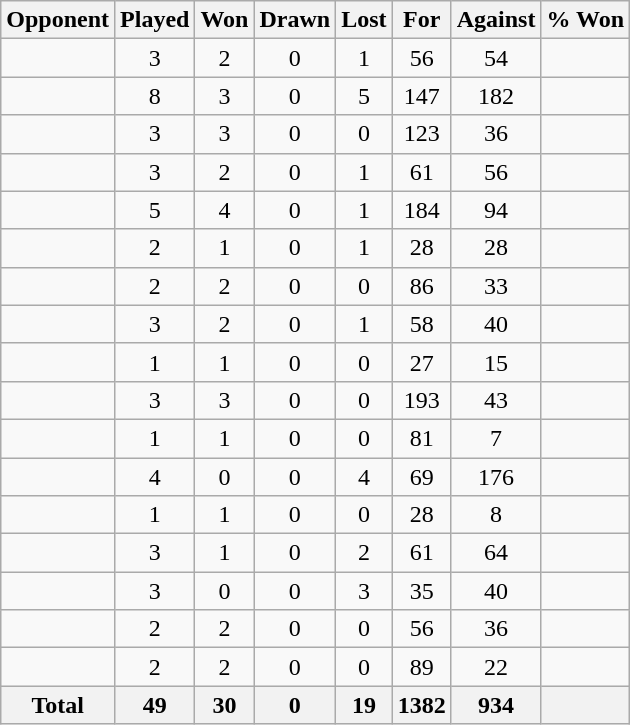<table class="wikitable sortable" style="text-align:center">
<tr>
<th>Opponent</th>
<th>Played</th>
<th>Won</th>
<th>Drawn</th>
<th>Lost</th>
<th>For</th>
<th>Against</th>
<th>% Won</th>
</tr>
<tr>
<td align="left"></td>
<td>3</td>
<td>2</td>
<td>0</td>
<td>1</td>
<td>56</td>
<td>54</td>
<td></td>
</tr>
<tr>
<td align="left"></td>
<td>8</td>
<td>3</td>
<td>0</td>
<td>5</td>
<td>147</td>
<td>182</td>
<td></td>
</tr>
<tr>
<td align="left"></td>
<td>3</td>
<td>3</td>
<td>0</td>
<td>0</td>
<td>123</td>
<td>36</td>
<td></td>
</tr>
<tr>
<td align="left"></td>
<td>3</td>
<td>2</td>
<td>0</td>
<td>1</td>
<td>61</td>
<td>56</td>
<td></td>
</tr>
<tr>
<td align="left"></td>
<td>5</td>
<td>4</td>
<td>0</td>
<td>1</td>
<td>184</td>
<td>94</td>
<td></td>
</tr>
<tr>
<td align="left"></td>
<td>2</td>
<td>1</td>
<td>0</td>
<td>1</td>
<td>28</td>
<td>28</td>
<td></td>
</tr>
<tr>
<td align="left"></td>
<td>2</td>
<td>2</td>
<td>0</td>
<td>0</td>
<td>86</td>
<td>33</td>
<td></td>
</tr>
<tr>
<td align="left"></td>
<td>3</td>
<td>2</td>
<td>0</td>
<td>1</td>
<td>58</td>
<td>40</td>
<td></td>
</tr>
<tr>
<td align="left"></td>
<td>1</td>
<td>1</td>
<td>0</td>
<td>0</td>
<td>27</td>
<td>15</td>
<td></td>
</tr>
<tr>
<td align="left"></td>
<td>3</td>
<td>3</td>
<td>0</td>
<td>0</td>
<td>193</td>
<td>43</td>
<td></td>
</tr>
<tr>
<td align="left"></td>
<td>1</td>
<td>1</td>
<td>0</td>
<td>0</td>
<td>81</td>
<td>7</td>
<td></td>
</tr>
<tr>
<td align="left"></td>
<td>4</td>
<td>0</td>
<td>0</td>
<td>4</td>
<td>69</td>
<td>176</td>
<td></td>
</tr>
<tr>
<td align="left"></td>
<td>1</td>
<td>1</td>
<td>0</td>
<td>0</td>
<td>28</td>
<td>8</td>
<td></td>
</tr>
<tr>
<td align="left"></td>
<td>3</td>
<td>1</td>
<td>0</td>
<td>2</td>
<td>61</td>
<td>64</td>
<td></td>
</tr>
<tr>
<td align="left"></td>
<td>3</td>
<td>0</td>
<td>0</td>
<td>3</td>
<td>35</td>
<td>40</td>
<td></td>
</tr>
<tr>
<td align="left"></td>
<td>2</td>
<td>2</td>
<td>0</td>
<td>0</td>
<td>56</td>
<td>36</td>
<td></td>
</tr>
<tr>
<td align="left"></td>
<td>2</td>
<td>2</td>
<td>0</td>
<td>0</td>
<td>89</td>
<td>22</td>
<td></td>
</tr>
<tr class="sortbottom">
<th>Total</th>
<th>49</th>
<th>30</th>
<th>0</th>
<th>19</th>
<th>1382</th>
<th>934</th>
<th></th>
</tr>
</table>
